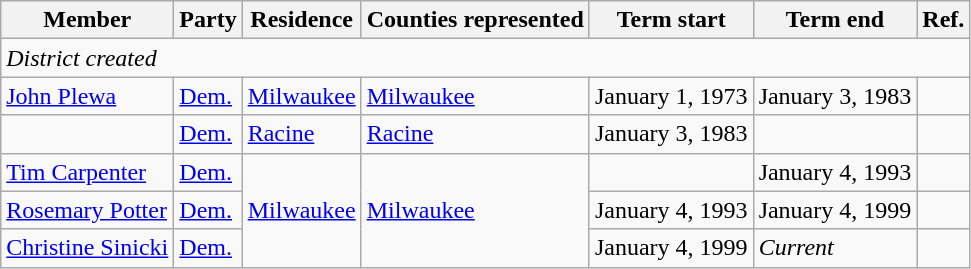<table class="wikitable">
<tr>
<th>Member</th>
<th>Party</th>
<th>Residence</th>
<th>Counties represented</th>
<th>Term start</th>
<th>Term end</th>
<th>Ref.</th>
</tr>
<tr>
<td colspan="7"><em>District created</em></td>
</tr>
<tr>
<td><a href='#'>John Plewa</a></td>
<td><a href='#'>Dem.</a></td>
<td><a href='#'>Milwaukee</a></td>
<td><a href='#'>Milwaukee</a></td>
<td>January 1, 1973</td>
<td>January 3, 1983</td>
<td></td>
</tr>
<tr>
<td></td>
<td><a href='#'>Dem.</a></td>
<td><a href='#'>Racine</a></td>
<td><a href='#'>Racine</a></td>
<td>January 3, 1983</td>
<td></td>
<td></td>
</tr>
<tr>
<td><a href='#'>Tim Carpenter</a></td>
<td><a href='#'>Dem.</a></td>
<td rowspan="3"><a href='#'>Milwaukee</a></td>
<td rowspan="3"><a href='#'>Milwaukee</a></td>
<td></td>
<td>January 4, 1993</td>
<td></td>
</tr>
<tr>
<td><a href='#'>Rosemary Potter</a></td>
<td><a href='#'>Dem.</a></td>
<td>January 4, 1993</td>
<td>January 4, 1999</td>
<td></td>
</tr>
<tr>
<td><a href='#'>Christine Sinicki</a></td>
<td><a href='#'>Dem.</a></td>
<td>January 4, 1999</td>
<td><em>Current</em></td>
<td></td>
</tr>
</table>
